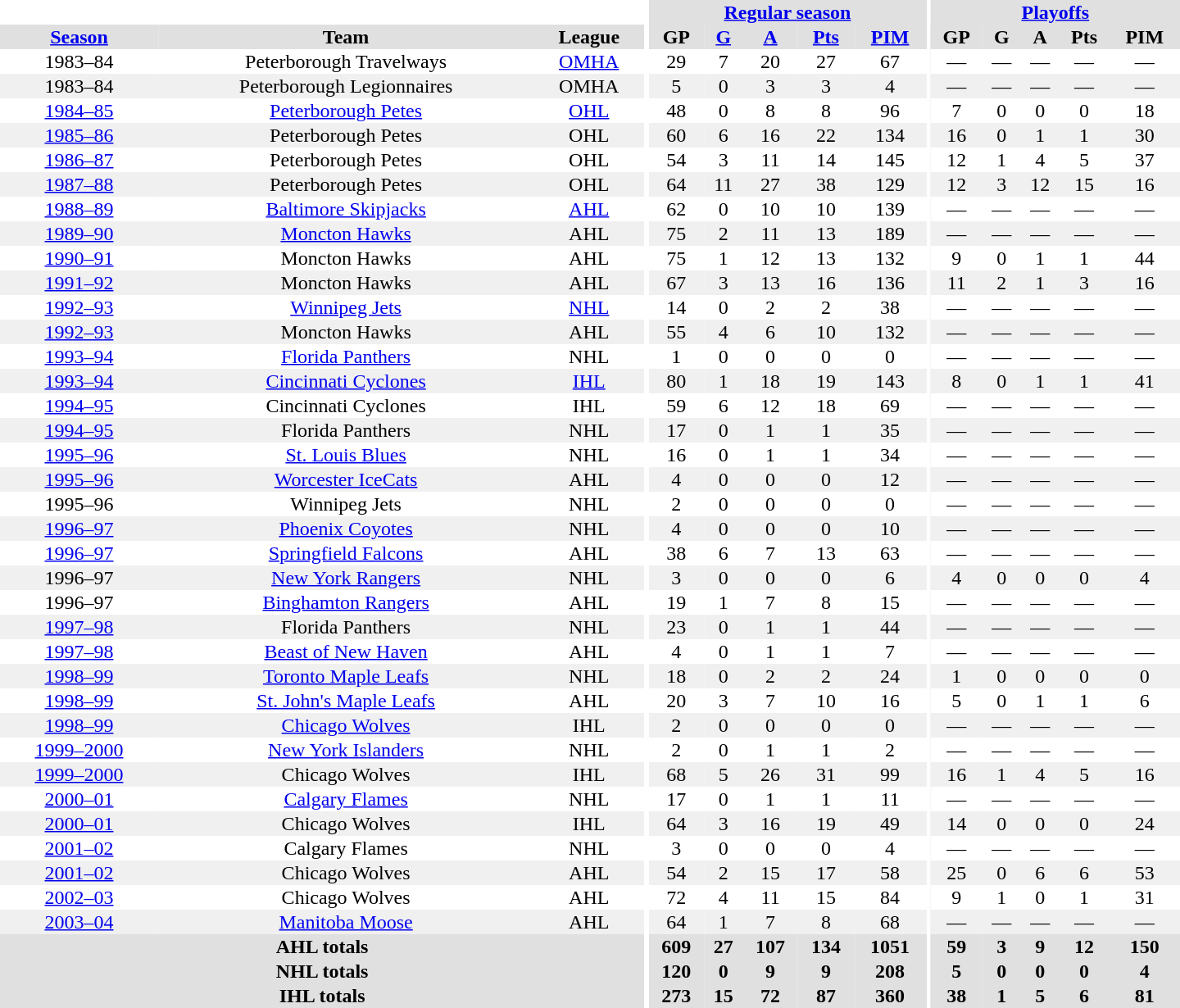<table border="0" cellpadding="1" cellspacing="0" style="text-align:center; width:60em">
<tr bgcolor="#e0e0e0">
<th colspan="3" bgcolor="#ffffff"></th>
<th rowspan="99" bgcolor="#ffffff"></th>
<th colspan="5"><a href='#'>Regular season</a></th>
<th rowspan="99" bgcolor="#ffffff"></th>
<th colspan="5"><a href='#'>Playoffs</a></th>
</tr>
<tr bgcolor="#e0e0e0">
<th><a href='#'>Season</a></th>
<th>Team</th>
<th>League</th>
<th>GP</th>
<th><a href='#'>G</a></th>
<th><a href='#'>A</a></th>
<th><a href='#'>Pts</a></th>
<th><a href='#'>PIM</a></th>
<th>GP</th>
<th>G</th>
<th>A</th>
<th>Pts</th>
<th>PIM</th>
</tr>
<tr>
<td>1983–84</td>
<td>Peterborough Travelways</td>
<td><a href='#'>OMHA</a></td>
<td>29</td>
<td>7</td>
<td>20</td>
<td>27</td>
<td>67</td>
<td>—</td>
<td>—</td>
<td>—</td>
<td>—</td>
<td>—</td>
</tr>
<tr bgcolor="#f0f0f0">
<td>1983–84</td>
<td>Peterborough Legionnaires</td>
<td>OMHA</td>
<td>5</td>
<td>0</td>
<td>3</td>
<td>3</td>
<td>4</td>
<td>—</td>
<td>—</td>
<td>—</td>
<td>—</td>
<td>—</td>
</tr>
<tr>
<td><a href='#'>1984–85</a></td>
<td><a href='#'>Peterborough Petes</a></td>
<td><a href='#'>OHL</a></td>
<td>48</td>
<td>0</td>
<td>8</td>
<td>8</td>
<td>96</td>
<td>7</td>
<td>0</td>
<td>0</td>
<td>0</td>
<td>18</td>
</tr>
<tr bgcolor="#f0f0f0">
<td><a href='#'>1985–86</a></td>
<td>Peterborough Petes</td>
<td>OHL</td>
<td>60</td>
<td>6</td>
<td>16</td>
<td>22</td>
<td>134</td>
<td>16</td>
<td>0</td>
<td>1</td>
<td>1</td>
<td>30</td>
</tr>
<tr>
<td><a href='#'>1986–87</a></td>
<td>Peterborough Petes</td>
<td>OHL</td>
<td>54</td>
<td>3</td>
<td>11</td>
<td>14</td>
<td>145</td>
<td>12</td>
<td>1</td>
<td>4</td>
<td>5</td>
<td>37</td>
</tr>
<tr bgcolor="#f0f0f0">
<td><a href='#'>1987–88</a></td>
<td>Peterborough Petes</td>
<td>OHL</td>
<td>64</td>
<td>11</td>
<td>27</td>
<td>38</td>
<td>129</td>
<td>12</td>
<td>3</td>
<td>12</td>
<td>15</td>
<td>16</td>
</tr>
<tr>
<td><a href='#'>1988–89</a></td>
<td><a href='#'>Baltimore Skipjacks</a></td>
<td><a href='#'>AHL</a></td>
<td>62</td>
<td>0</td>
<td>10</td>
<td>10</td>
<td>139</td>
<td>—</td>
<td>—</td>
<td>—</td>
<td>—</td>
<td>—</td>
</tr>
<tr bgcolor="#f0f0f0">
<td><a href='#'>1989–90</a></td>
<td><a href='#'>Moncton Hawks</a></td>
<td>AHL</td>
<td>75</td>
<td>2</td>
<td>11</td>
<td>13</td>
<td>189</td>
<td>—</td>
<td>—</td>
<td>—</td>
<td>—</td>
<td>—</td>
</tr>
<tr>
<td><a href='#'>1990–91</a></td>
<td>Moncton Hawks</td>
<td>AHL</td>
<td>75</td>
<td>1</td>
<td>12</td>
<td>13</td>
<td>132</td>
<td>9</td>
<td>0</td>
<td>1</td>
<td>1</td>
<td>44</td>
</tr>
<tr bgcolor="#f0f0f0">
<td><a href='#'>1991–92</a></td>
<td>Moncton Hawks</td>
<td>AHL</td>
<td>67</td>
<td>3</td>
<td>13</td>
<td>16</td>
<td>136</td>
<td>11</td>
<td>2</td>
<td>1</td>
<td>3</td>
<td>16</td>
</tr>
<tr>
<td><a href='#'>1992–93</a></td>
<td><a href='#'>Winnipeg Jets</a></td>
<td><a href='#'>NHL</a></td>
<td>14</td>
<td>0</td>
<td>2</td>
<td>2</td>
<td>38</td>
<td>—</td>
<td>—</td>
<td>—</td>
<td>—</td>
<td>—</td>
</tr>
<tr bgcolor="#f0f0f0">
<td><a href='#'>1992–93</a></td>
<td>Moncton Hawks</td>
<td>AHL</td>
<td>55</td>
<td>4</td>
<td>6</td>
<td>10</td>
<td>132</td>
<td>—</td>
<td>—</td>
<td>—</td>
<td>—</td>
<td>—</td>
</tr>
<tr>
<td><a href='#'>1993–94</a></td>
<td><a href='#'>Florida Panthers</a></td>
<td>NHL</td>
<td>1</td>
<td>0</td>
<td>0</td>
<td>0</td>
<td>0</td>
<td>—</td>
<td>—</td>
<td>—</td>
<td>—</td>
<td>—</td>
</tr>
<tr bgcolor="#f0f0f0">
<td><a href='#'>1993–94</a></td>
<td><a href='#'>Cincinnati Cyclones</a></td>
<td><a href='#'>IHL</a></td>
<td>80</td>
<td>1</td>
<td>18</td>
<td>19</td>
<td>143</td>
<td>8</td>
<td>0</td>
<td>1</td>
<td>1</td>
<td>41</td>
</tr>
<tr>
<td><a href='#'>1994–95</a></td>
<td>Cincinnati Cyclones</td>
<td>IHL</td>
<td>59</td>
<td>6</td>
<td>12</td>
<td>18</td>
<td>69</td>
<td>—</td>
<td>—</td>
<td>—</td>
<td>—</td>
<td>—</td>
</tr>
<tr bgcolor="#f0f0f0">
<td><a href='#'>1994–95</a></td>
<td>Florida Panthers</td>
<td>NHL</td>
<td>17</td>
<td>0</td>
<td>1</td>
<td>1</td>
<td>35</td>
<td>—</td>
<td>—</td>
<td>—</td>
<td>—</td>
<td>—</td>
</tr>
<tr>
<td><a href='#'>1995–96</a></td>
<td><a href='#'>St. Louis Blues</a></td>
<td>NHL</td>
<td>16</td>
<td>0</td>
<td>1</td>
<td>1</td>
<td>34</td>
<td>—</td>
<td>—</td>
<td>—</td>
<td>—</td>
<td>—</td>
</tr>
<tr bgcolor="#f0f0f0">
<td><a href='#'>1995–96</a></td>
<td><a href='#'>Worcester IceCats</a></td>
<td>AHL</td>
<td>4</td>
<td>0</td>
<td>0</td>
<td>0</td>
<td>12</td>
<td>—</td>
<td>—</td>
<td>—</td>
<td>—</td>
<td>—</td>
</tr>
<tr>
<td>1995–96</td>
<td>Winnipeg Jets</td>
<td>NHL</td>
<td>2</td>
<td>0</td>
<td>0</td>
<td>0</td>
<td>0</td>
<td>—</td>
<td>—</td>
<td>—</td>
<td>—</td>
<td>—</td>
</tr>
<tr bgcolor="#f0f0f0">
<td><a href='#'>1996–97</a></td>
<td><a href='#'>Phoenix Coyotes</a></td>
<td>NHL</td>
<td>4</td>
<td>0</td>
<td>0</td>
<td>0</td>
<td>10</td>
<td>—</td>
<td>—</td>
<td>—</td>
<td>—</td>
<td>—</td>
</tr>
<tr>
<td><a href='#'>1996–97</a></td>
<td><a href='#'>Springfield Falcons</a></td>
<td>AHL</td>
<td>38</td>
<td>6</td>
<td>7</td>
<td>13</td>
<td>63</td>
<td>—</td>
<td>—</td>
<td>—</td>
<td>—</td>
<td>—</td>
</tr>
<tr bgcolor="#f0f0f0">
<td>1996–97</td>
<td><a href='#'>New York Rangers</a></td>
<td>NHL</td>
<td>3</td>
<td>0</td>
<td>0</td>
<td>0</td>
<td>6</td>
<td>4</td>
<td>0</td>
<td>0</td>
<td>0</td>
<td>4</td>
</tr>
<tr>
<td>1996–97</td>
<td><a href='#'>Binghamton Rangers</a></td>
<td>AHL</td>
<td>19</td>
<td>1</td>
<td>7</td>
<td>8</td>
<td>15</td>
<td>—</td>
<td>—</td>
<td>—</td>
<td>—</td>
<td>—</td>
</tr>
<tr bgcolor="#f0f0f0">
<td><a href='#'>1997–98</a></td>
<td>Florida Panthers</td>
<td>NHL</td>
<td>23</td>
<td>0</td>
<td>1</td>
<td>1</td>
<td>44</td>
<td>—</td>
<td>—</td>
<td>—</td>
<td>—</td>
<td>—</td>
</tr>
<tr>
<td><a href='#'>1997–98</a></td>
<td><a href='#'>Beast of New Haven</a></td>
<td>AHL</td>
<td>4</td>
<td>0</td>
<td>1</td>
<td>1</td>
<td>7</td>
<td>—</td>
<td>—</td>
<td>—</td>
<td>—</td>
<td>—</td>
</tr>
<tr bgcolor="#f0f0f0">
<td><a href='#'>1998–99</a></td>
<td><a href='#'>Toronto Maple Leafs</a></td>
<td>NHL</td>
<td>18</td>
<td>0</td>
<td>2</td>
<td>2</td>
<td>24</td>
<td>1</td>
<td>0</td>
<td>0</td>
<td>0</td>
<td>0</td>
</tr>
<tr>
<td><a href='#'>1998–99</a></td>
<td><a href='#'>St. John's Maple Leafs</a></td>
<td>AHL</td>
<td>20</td>
<td>3</td>
<td>7</td>
<td>10</td>
<td>16</td>
<td>5</td>
<td>0</td>
<td>1</td>
<td>1</td>
<td>6</td>
</tr>
<tr bgcolor="#f0f0f0">
<td><a href='#'>1998–99</a></td>
<td><a href='#'>Chicago Wolves</a></td>
<td>IHL</td>
<td>2</td>
<td>0</td>
<td>0</td>
<td>0</td>
<td>0</td>
<td>—</td>
<td>—</td>
<td>—</td>
<td>—</td>
<td>—</td>
</tr>
<tr>
<td><a href='#'>1999–2000</a></td>
<td><a href='#'>New York Islanders</a></td>
<td>NHL</td>
<td>2</td>
<td>0</td>
<td>1</td>
<td>1</td>
<td>2</td>
<td>—</td>
<td>—</td>
<td>—</td>
<td>—</td>
<td>—</td>
</tr>
<tr bgcolor="#f0f0f0">
<td><a href='#'>1999–2000</a></td>
<td>Chicago Wolves</td>
<td>IHL</td>
<td>68</td>
<td>5</td>
<td>26</td>
<td>31</td>
<td>99</td>
<td>16</td>
<td>1</td>
<td>4</td>
<td>5</td>
<td>16</td>
</tr>
<tr>
<td><a href='#'>2000–01</a></td>
<td><a href='#'>Calgary Flames</a></td>
<td>NHL</td>
<td>17</td>
<td>0</td>
<td>1</td>
<td>1</td>
<td>11</td>
<td>—</td>
<td>—</td>
<td>—</td>
<td>—</td>
<td>—</td>
</tr>
<tr bgcolor="#f0f0f0">
<td><a href='#'>2000–01</a></td>
<td>Chicago Wolves</td>
<td>IHL</td>
<td>64</td>
<td>3</td>
<td>16</td>
<td>19</td>
<td>49</td>
<td>14</td>
<td>0</td>
<td>0</td>
<td>0</td>
<td>24</td>
</tr>
<tr>
<td><a href='#'>2001–02</a></td>
<td>Calgary Flames</td>
<td>NHL</td>
<td>3</td>
<td>0</td>
<td>0</td>
<td>0</td>
<td>4</td>
<td>—</td>
<td>—</td>
<td>—</td>
<td>—</td>
<td>—</td>
</tr>
<tr bgcolor="#f0f0f0">
<td><a href='#'>2001–02</a></td>
<td>Chicago Wolves</td>
<td>AHL</td>
<td>54</td>
<td>2</td>
<td>15</td>
<td>17</td>
<td>58</td>
<td>25</td>
<td>0</td>
<td>6</td>
<td>6</td>
<td>53</td>
</tr>
<tr>
<td><a href='#'>2002–03</a></td>
<td>Chicago Wolves</td>
<td>AHL</td>
<td>72</td>
<td>4</td>
<td>11</td>
<td>15</td>
<td>84</td>
<td>9</td>
<td>1</td>
<td>0</td>
<td>1</td>
<td>31</td>
</tr>
<tr bgcolor="#f0f0f0">
<td><a href='#'>2003–04</a></td>
<td><a href='#'>Manitoba Moose</a></td>
<td>AHL</td>
<td>64</td>
<td>1</td>
<td>7</td>
<td>8</td>
<td>68</td>
<td>—</td>
<td>—</td>
<td>—</td>
<td>—</td>
<td>—</td>
</tr>
<tr bgcolor="#e0e0e0">
<th colspan="3">AHL totals</th>
<th>609</th>
<th>27</th>
<th>107</th>
<th>134</th>
<th>1051</th>
<th>59</th>
<th>3</th>
<th>9</th>
<th>12</th>
<th>150</th>
</tr>
<tr bgcolor="#e0e0e0">
<th colspan="3">NHL totals</th>
<th>120</th>
<th>0</th>
<th>9</th>
<th>9</th>
<th>208</th>
<th>5</th>
<th>0</th>
<th>0</th>
<th>0</th>
<th>4</th>
</tr>
<tr bgcolor="#e0e0e0">
<th colspan="3">IHL totals</th>
<th>273</th>
<th>15</th>
<th>72</th>
<th>87</th>
<th>360</th>
<th>38</th>
<th>1</th>
<th>5</th>
<th>6</th>
<th>81</th>
</tr>
</table>
